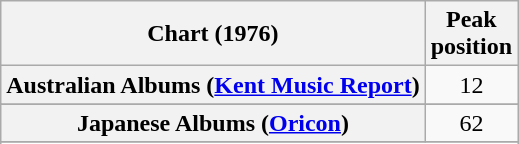<table class="wikitable sortable plainrowheaders" style="text-align:center">
<tr>
<th>Chart (1976)</th>
<th>Peak<br>position</th>
</tr>
<tr>
<th scope="row">Australian Albums (<a href='#'>Kent Music Report</a>)</th>
<td>12</td>
</tr>
<tr>
</tr>
<tr>
<th scope="row">Japanese Albums (<a href='#'>Oricon</a>)</th>
<td>62</td>
</tr>
<tr>
</tr>
<tr>
</tr>
<tr>
</tr>
</table>
